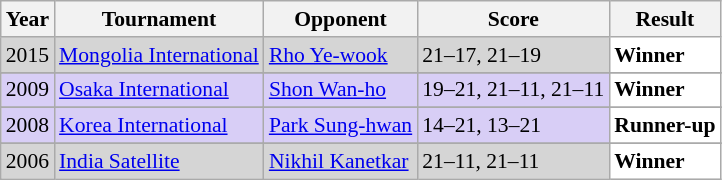<table class="sortable wikitable" style="font-size: 90%;">
<tr>
<th>Year</th>
<th>Tournament</th>
<th>Opponent</th>
<th>Score</th>
<th>Result</th>
</tr>
<tr style="background:#D5D5D5">
<td align="center">2015</td>
<td align="left"><a href='#'>Mongolia International</a></td>
<td align="left"> <a href='#'>Rho Ye-wook</a></td>
<td align="left">21–17, 21–19</td>
<td style="text-align:left; background:white"> <strong>Winner</strong></td>
</tr>
<tr>
</tr>
<tr style="background:#D8CEF6">
<td align="center">2009</td>
<td align="left"><a href='#'>Osaka International</a></td>
<td align="left"> <a href='#'>Shon Wan-ho</a></td>
<td align="left">19–21, 21–11, 21–11</td>
<td style="text-align:left; background:white"> <strong>Winner</strong></td>
</tr>
<tr>
</tr>
<tr style="background:#D8CEF6">
<td align="center">2008</td>
<td align="left"><a href='#'>Korea International</a></td>
<td align="left"> <a href='#'>Park Sung-hwan</a></td>
<td align="left">14–21, 13–21</td>
<td style="text-align:left; background:white"> <strong>Runner-up</strong></td>
</tr>
<tr>
</tr>
<tr style="background:#D5D5D5">
<td align="center">2006</td>
<td align="left"><a href='#'>India Satellite</a></td>
<td align="left"> <a href='#'>Nikhil Kanetkar</a></td>
<td align="left">21–11, 21–11</td>
<td style="text-align:left; background:white"> <strong>Winner</strong></td>
</tr>
</table>
